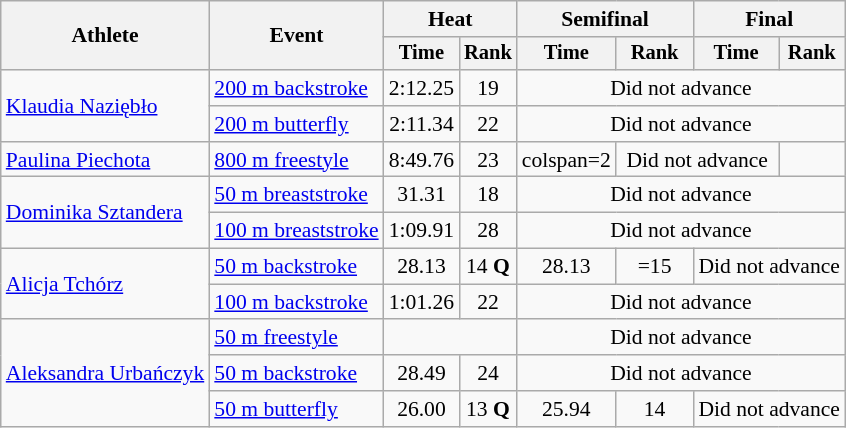<table class=wikitable style="font-size:90%">
<tr>
<th rowspan="2">Athlete</th>
<th rowspan="2">Event</th>
<th colspan="2">Heat</th>
<th colspan="2">Semifinal</th>
<th colspan="2">Final</th>
</tr>
<tr style="font-size:95%">
<th>Time</th>
<th>Rank</th>
<th>Time</th>
<th>Rank</th>
<th>Time</th>
<th>Rank</th>
</tr>
<tr align=center>
<td align=left rowspan=2><a href='#'>Klaudia Naziębło</a></td>
<td align=left><a href='#'>200 m backstroke</a></td>
<td>2:12.25</td>
<td>19</td>
<td colspan=4>Did not advance</td>
</tr>
<tr align=center>
<td align=left><a href='#'>200 m butterfly</a></td>
<td>2:11.34</td>
<td>22</td>
<td colspan=4>Did not advance</td>
</tr>
<tr align=center>
<td align=left><a href='#'>Paulina Piechota</a></td>
<td align=left><a href='#'>800 m freestyle</a></td>
<td>8:49.76</td>
<td>23</td>
<td>colspan=2 </td>
<td colspan=2>Did not advance</td>
</tr>
<tr align=center>
<td align=left rowspan=2><a href='#'>Dominika Sztandera</a></td>
<td align=left><a href='#'>50 m breaststroke</a></td>
<td>31.31</td>
<td>18</td>
<td colspan=4>Did not advance</td>
</tr>
<tr align=center>
<td align=left><a href='#'>100 m breaststroke</a></td>
<td>1:09.91</td>
<td>28</td>
<td colspan=4>Did not advance</td>
</tr>
<tr align=center>
<td align=left rowspan=2><a href='#'>Alicja Tchórz</a></td>
<td align=left><a href='#'>50 m backstroke</a></td>
<td>28.13</td>
<td>14 <strong>Q</strong></td>
<td>28.13</td>
<td>=15</td>
<td colspan=2>Did not advance</td>
</tr>
<tr align=center>
<td align=left><a href='#'>100 m backstroke</a></td>
<td>1:01.26</td>
<td>22</td>
<td colspan=4>Did not advance</td>
</tr>
<tr align=center>
<td align=left rowspan=3><a href='#'>Aleksandra Urbańczyk</a></td>
<td align=left><a href='#'>50 m freestyle</a></td>
<td colspan=2></td>
<td colspan=4>Did not advance</td>
</tr>
<tr align=center>
<td align=left><a href='#'>50 m backstroke</a></td>
<td>28.49</td>
<td>24</td>
<td colspan=4>Did not advance</td>
</tr>
<tr align=center>
<td align=left><a href='#'>50 m butterfly</a></td>
<td>26.00</td>
<td>13 <strong>Q</strong></td>
<td>25.94</td>
<td>14</td>
<td colspan=2>Did not advance</td>
</tr>
</table>
